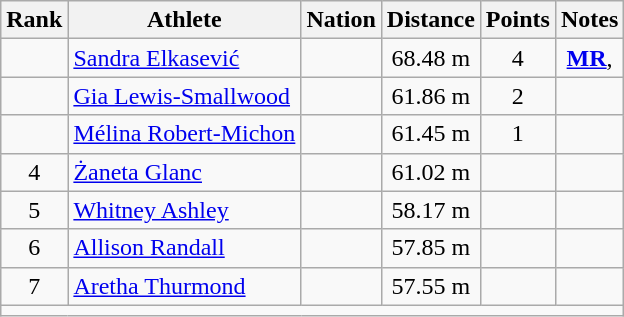<table class="wikitable mw-datatable sortable" style="text-align:center;">
<tr>
<th>Rank</th>
<th>Athlete</th>
<th>Nation</th>
<th>Distance</th>
<th>Points</th>
<th>Notes</th>
</tr>
<tr>
<td></td>
<td align=left><a href='#'>Sandra Elkasević</a></td>
<td align=left></td>
<td>68.48 m</td>
<td>4</td>
<td><strong><a href='#'>MR</a></strong>, </td>
</tr>
<tr>
<td></td>
<td align=left><a href='#'>Gia Lewis-Smallwood</a></td>
<td align=left></td>
<td>61.86 m</td>
<td>2</td>
<td></td>
</tr>
<tr>
<td></td>
<td align=left><a href='#'>Mélina Robert-Michon</a></td>
<td align=left></td>
<td>61.45 m</td>
<td>1</td>
<td></td>
</tr>
<tr>
<td>4</td>
<td align=left><a href='#'>Żaneta Glanc</a></td>
<td align=left></td>
<td>61.02 m</td>
<td></td>
<td></td>
</tr>
<tr>
<td>5</td>
<td align=left><a href='#'>Whitney Ashley</a></td>
<td align=left></td>
<td>58.17 m</td>
<td></td>
<td></td>
</tr>
<tr>
<td>6</td>
<td align=left><a href='#'>Allison Randall</a></td>
<td align=left></td>
<td>57.85 m</td>
<td></td>
<td></td>
</tr>
<tr>
<td>7</td>
<td align=left><a href='#'>Aretha Thurmond</a></td>
<td align=left></td>
<td>57.55 m</td>
<td></td>
<td></td>
</tr>
<tr class="sortbottom">
<td colspan=6></td>
</tr>
</table>
